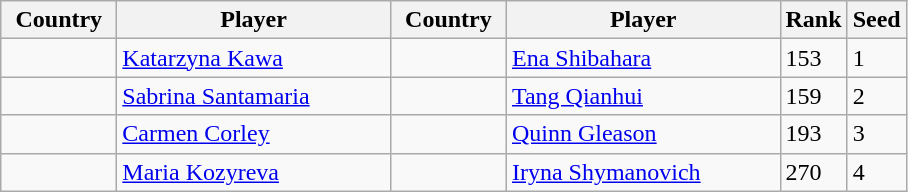<table class="wikitable">
<tr>
<th width="70">Country</th>
<th width="175">Player</th>
<th width="70">Country</th>
<th width="175">Player</th>
<th>Rank</th>
<th>Seed</th>
</tr>
<tr>
<td></td>
<td><a href='#'>Katarzyna Kawa</a></td>
<td></td>
<td><a href='#'>Ena Shibahara</a></td>
<td>153</td>
<td>1</td>
</tr>
<tr>
<td></td>
<td><a href='#'>Sabrina Santamaria</a></td>
<td></td>
<td><a href='#'>Tang Qianhui</a></td>
<td>159</td>
<td>2</td>
</tr>
<tr>
<td></td>
<td><a href='#'>Carmen Corley</a></td>
<td></td>
<td><a href='#'>Quinn Gleason</a></td>
<td>193</td>
<td>3</td>
</tr>
<tr>
<td></td>
<td><a href='#'>Maria Kozyreva</a></td>
<td></td>
<td><a href='#'>Iryna Shymanovich</a></td>
<td>270</td>
<td>4</td>
</tr>
</table>
